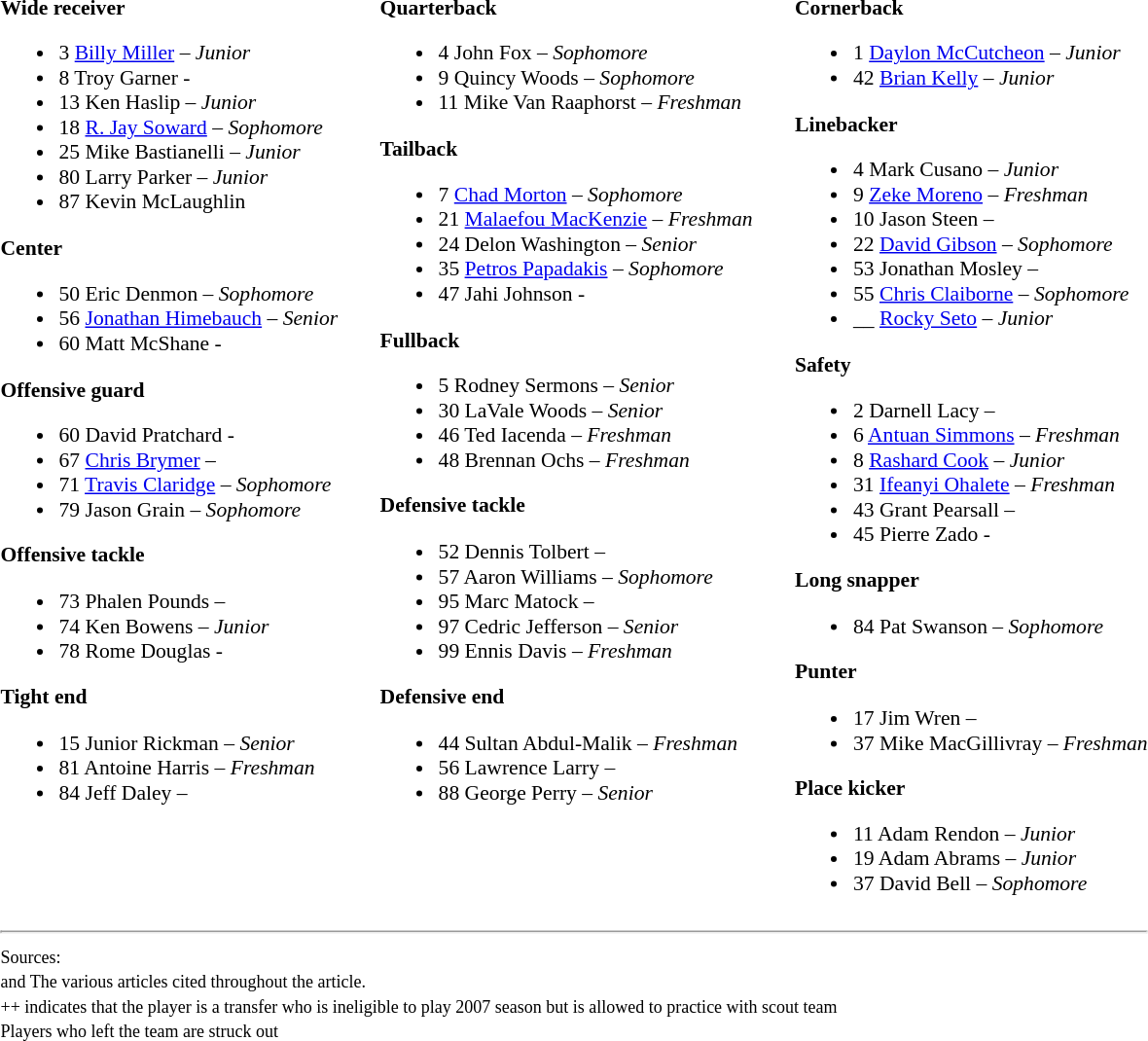<table class="toccolours" style="border-collapse:collapse; font-size:90%;">
<tr>
<td></td>
</tr>
<tr>
<td valign="top"><br><strong>Wide receiver</strong><ul><li>3  <a href='#'>Billy Miller</a> – <em>Junior</em></li><li>8  Troy Garner -</li><li>13  Ken Haslip – <em>Junior</em></li><li>18  <a href='#'>R. Jay Soward</a> – <em>Sophomore</em></li><li>25  Mike Bastianelli – <em>Junior</em></li><li>80  Larry Parker – <em>Junior</em></li><li>87  Kevin McLaughlin</li></ul><strong>Center</strong><ul><li>50  Eric Denmon – <em>Sophomore</em></li><li>56  <a href='#'>Jonathan Himebauch</a> – <em>Senior</em></li><li>60  Matt McShane -</li></ul><strong>Offensive guard</strong><ul><li>60  David Pratchard -</li><li>67  <a href='#'>Chris Brymer</a> –</li><li>71  <a href='#'>Travis Claridge</a> – <em>Sophomore</em></li><li>79  Jason Grain – <em> Sophomore</em></li></ul><strong>Offensive tackle</strong><ul><li>73  Phalen Pounds –</li><li>74  Ken Bowens – <em>Junior</em></li><li>78  Rome Douglas -</li></ul><strong>Tight end</strong><ul><li>15  Junior Rickman  – <em>Senior</em></li><li>81  Antoine Harris  – <em>Freshman</em></li><li>84  Jeff Daley –</li></ul></td>
<td width="25"></td>
<td valign="top"><br><strong>Quarterback</strong><ul><li>4  John Fox – <em> Sophomore</em></li><li>9  Quincy Woods – <em>Sophomore</em></li><li>11  Mike Van Raaphorst – <em> Freshman</em></li></ul><strong>Tailback</strong><ul><li>7  <a href='#'>Chad Morton</a> – <em>Sophomore</em></li><li>21  <a href='#'>Malaefou MacKenzie</a> – <em>Freshman</em></li><li>24  Delon Washington – <em>Senior</em></li><li>35  <a href='#'>Petros Papadakis</a> – <em>Sophomore</em></li><li>47  Jahi Johnson -</li></ul><strong>Fullback</strong><ul><li>5  Rodney Sermons  – <em>Senior</em></li><li>30  LaVale Woods – <em>Senior</em></li><li>46  Ted Iacenda  – <em> Freshman</em></li><li>48  Brennan Ochs – <em> Freshman</em></li></ul><strong>Defensive tackle</strong><ul><li>52  Dennis Tolbert –</li><li>57  Aaron Williams – <em> Sophomore</em></li><li>95  Marc Matock –</li><li>97  Cedric Jefferson – <em>Senior</em></li><li>99  Ennis Davis – <em> Freshman</em></li></ul><strong>Defensive end</strong><ul><li>44  Sultan Abdul-Malik – <em> Freshman</em></li><li>56  Lawrence Larry –</li><li>88  George Perry – <em>Senior</em></li></ul></td>
<td width="25"></td>
<td valign="top"><br><strong>Cornerback</strong><ul><li>1  <a href='#'>Daylon McCutcheon</a> – <em>Junior</em></li><li>42  <a href='#'>Brian Kelly</a> – <em> Junior</em></li></ul><strong>Linebacker</strong><ul><li>4  Mark Cusano – <em>Junior</em></li><li>9  <a href='#'>Zeke Moreno</a> – <em>Freshman</em></li><li>10  Jason Steen –</li><li>22  <a href='#'>David Gibson</a> – <em>Sophomore</em></li><li>53  Jonathan Mosley –</li><li>55  <a href='#'>Chris Claiborne</a> – <em>Sophomore</em></li><li>__  <a href='#'>Rocky Seto</a> – <em>Junior</em></li></ul><strong>Safety</strong><ul><li>2  Darnell Lacy –</li><li>6  <a href='#'>Antuan Simmons</a> – <em>Freshman</em></li><li>8  <a href='#'>Rashard Cook</a> – <em>Junior</em></li><li>31  <a href='#'>Ifeanyi Ohalete</a> – <em>Freshman</em></li><li>43  Grant Pearsall –</li><li>45  Pierre Zado  -</li></ul><strong>Long snapper</strong><ul><li>84  Pat Swanson – <em>Sophomore</em></li></ul><strong>Punter</strong><ul><li>17  Jim Wren –</li><li>37  Mike MacGillivray – <em>Freshman</em></li></ul><strong>Place kicker</strong><ul><li>11  Adam Rendon – <em>Junior</em></li><li>19  Adam Abrams – <em>Junior</em></li><li>37  David Bell – <em>Sophomore</em></li></ul></td>
</tr>
<tr>
<td colspan="7"><hr><small>Sources:<br>  and The various articles cited throughout the article.<br>++ indicates that the player is a transfer who is ineligible to play 2007 season but is allowed to practice with scout team<br>Players who left the team are struck out</small></td>
</tr>
</table>
